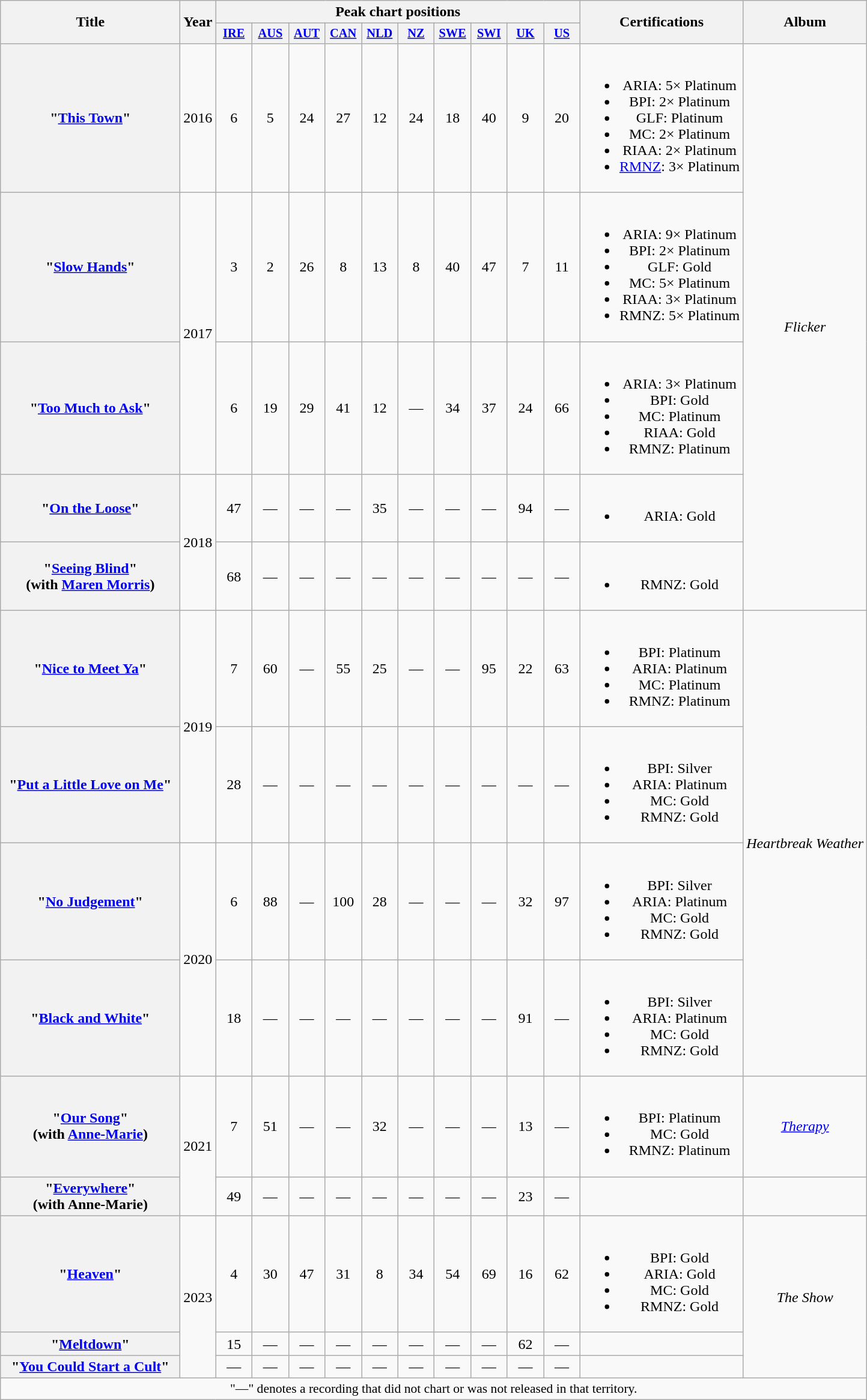<table class="wikitable plainrowheaders" style="text-align:center;" border="1">
<tr>
<th scope="col" rowspan="2" style="width:12em;">Title</th>
<th scope="col" rowspan="2" style="width:1em;">Year</th>
<th scope="col" colspan="10">Peak chart positions</th>
<th scope="col" rowspan="2">Certifications</th>
<th scope="col" rowspan="2">Album</th>
</tr>
<tr>
<th scope="col" style="width:2.5em;font-size:85%;"><a href='#'>IRE</a><br></th>
<th scope="col" style="width:2.5em;font-size:85%;"><a href='#'>AUS</a><br></th>
<th scope="col" style="width:2.5em;font-size:85%;"><a href='#'>AUT</a><br></th>
<th scope="col" style="width:2.5em;font-size:85%;"><a href='#'>CAN</a><br></th>
<th scope="col" style="width:2.5em;font-size:85%;"><a href='#'>NLD</a><br></th>
<th scope="col" style="width:2.5em;font-size:85%;"><a href='#'>NZ</a><br></th>
<th scope="col" style="width:2.5em;font-size:85%;"><a href='#'>SWE</a><br></th>
<th scope="col" style="width:2.5em;font-size:85%;"><a href='#'>SWI</a><br></th>
<th scope="col" style="width:2.5em;font-size:85%;"><a href='#'>UK</a><br></th>
<th scope="col" style="width:2.5em;font-size:85%;"><a href='#'>US</a><br></th>
</tr>
<tr>
<th scope="row">"<a href='#'>This Town</a>"</th>
<td>2016</td>
<td>6</td>
<td>5</td>
<td>24</td>
<td>27</td>
<td>12</td>
<td>24</td>
<td>18</td>
<td>40</td>
<td>9</td>
<td>20</td>
<td><br><ul><li>ARIA: 5× Platinum</li><li>BPI: 2× Platinum</li><li>GLF: Platinum</li><li>MC: 2× Platinum</li><li>RIAA: 2× Platinum</li><li><a href='#'>RMNZ</a>: 3× Platinum</li></ul></td>
<td rowspan="5"><em>Flicker</em></td>
</tr>
<tr>
<th scope="row">"<a href='#'>Slow Hands</a>"</th>
<td rowspan="2">2017</td>
<td>3</td>
<td>2</td>
<td>26</td>
<td>8</td>
<td>13</td>
<td>8</td>
<td>40</td>
<td>47</td>
<td>7</td>
<td>11</td>
<td><br><ul><li>ARIA: 9× Platinum</li><li>BPI: 2× Platinum</li><li>GLF: Gold</li><li>MC: 5× Platinum</li><li>RIAA: 3× Platinum</li><li>RMNZ: 5× Platinum</li></ul></td>
</tr>
<tr>
<th scope="row">"<a href='#'>Too Much to Ask</a>"</th>
<td>6</td>
<td>19</td>
<td>29</td>
<td>41</td>
<td>12</td>
<td>—</td>
<td>34</td>
<td>37</td>
<td>24</td>
<td>66</td>
<td><br><ul><li>ARIA: 3× Platinum</li><li>BPI: Gold</li><li>MC: Platinum</li><li>RIAA: Gold</li><li>RMNZ: Platinum</li></ul></td>
</tr>
<tr>
<th scope="row">"<a href='#'>On the Loose</a>"</th>
<td rowspan="2">2018</td>
<td>47</td>
<td>—</td>
<td>—</td>
<td>—</td>
<td>35</td>
<td>—</td>
<td>—</td>
<td>—</td>
<td>94</td>
<td>—</td>
<td><br><ul><li>ARIA: Gold</li></ul></td>
</tr>
<tr>
<th scope="row">"<a href='#'>Seeing Blind</a>"<br><span>(with <a href='#'>Maren Morris</a>)</span></th>
<td>68</td>
<td>—</td>
<td>—</td>
<td>—</td>
<td>—</td>
<td>—</td>
<td>—</td>
<td>—</td>
<td>—</td>
<td>—</td>
<td><br><ul><li>RMNZ: Gold</li></ul></td>
</tr>
<tr>
<th scope="row">"<a href='#'>Nice to Meet Ya</a>"</th>
<td rowspan="2">2019</td>
<td>7</td>
<td>60</td>
<td>—</td>
<td>55</td>
<td>25</td>
<td>—</td>
<td>—</td>
<td>95</td>
<td>22</td>
<td>63</td>
<td><br><ul><li>BPI: Platinum</li><li>ARIA: Platinum</li><li>MC: Platinum</li><li>RMNZ: Platinum</li></ul></td>
<td rowspan="4"><em>Heartbreak Weather</em></td>
</tr>
<tr>
<th scope="row">"<a href='#'>Put a Little Love on Me</a>"</th>
<td>28</td>
<td>—</td>
<td>—</td>
<td>—</td>
<td>—</td>
<td>—</td>
<td>—</td>
<td>—</td>
<td>—</td>
<td>—</td>
<td><br><ul><li>BPI: Silver</li><li>ARIA: Platinum</li><li>MC: Gold</li><li>RMNZ: Gold</li></ul></td>
</tr>
<tr>
<th scope="row">"<a href='#'>No Judgement</a>"</th>
<td rowspan="2">2020</td>
<td>6</td>
<td>88</td>
<td>—</td>
<td>100</td>
<td>28</td>
<td>—</td>
<td>—</td>
<td>—</td>
<td>32</td>
<td>97</td>
<td><br><ul><li>BPI: Silver</li><li>ARIA: Platinum</li><li>MC: Gold</li><li>RMNZ: Gold</li></ul></td>
</tr>
<tr>
<th scope="row">"<a href='#'>Black and White</a>"</th>
<td>18</td>
<td>—</td>
<td>—</td>
<td>—</td>
<td>—</td>
<td>—</td>
<td>—</td>
<td>—</td>
<td>91</td>
<td>—</td>
<td><br><ul><li>BPI: Silver</li><li>ARIA: Platinum</li><li>MC: Gold</li><li>RMNZ: Gold</li></ul></td>
</tr>
<tr>
<th scope="row">"<a href='#'>Our Song</a>"<br><span>(with <a href='#'>Anne-Marie</a>)</span></th>
<td rowspan="2">2021</td>
<td>7</td>
<td>51</td>
<td>—</td>
<td>—</td>
<td>32</td>
<td>—</td>
<td>—</td>
<td>—</td>
<td>13</td>
<td>—</td>
<td><br><ul><li>BPI: Platinum</li><li>MC: Gold</li><li>RMNZ: Platinum</li></ul></td>
<td><em><a href='#'>Therapy</a></em></td>
</tr>
<tr>
<th scope="row">"<a href='#'>Everywhere</a>"<br><span>(with Anne-Marie)</span></th>
<td>49</td>
<td>—</td>
<td>—</td>
<td>—</td>
<td>—</td>
<td>—</td>
<td>—</td>
<td>—</td>
<td>23</td>
<td>—</td>
<td></td>
<td></td>
</tr>
<tr>
<th scope="row">"<a href='#'>Heaven</a>"</th>
<td rowspan="3">2023</td>
<td>4</td>
<td>30</td>
<td>47</td>
<td>31</td>
<td>8</td>
<td>34</td>
<td>54</td>
<td>69</td>
<td>16</td>
<td>62</td>
<td><br><ul><li>BPI: Gold</li><li>ARIA: Gold</li><li>MC: Gold</li><li>RMNZ: Gold</li></ul></td>
<td rowspan="3"><em>The Show</em></td>
</tr>
<tr>
<th scope="row">"<a href='#'>Meltdown</a>"</th>
<td>15</td>
<td>—</td>
<td>—</td>
<td>—</td>
<td>—</td>
<td>—</td>
<td>—</td>
<td>—</td>
<td>62</td>
<td>—</td>
</tr>
<tr>
<th scope="row">"<a href='#'>You Could Start a Cult</a>"<br></th>
<td>—</td>
<td>—</td>
<td>—</td>
<td>—</td>
<td>—</td>
<td>—</td>
<td>—</td>
<td>—</td>
<td>—</td>
<td>—</td>
<td></td>
</tr>
<tr>
<td colspan="14" style="font-size:90%">"—" denotes a recording that did not chart or was not released in that territory.</td>
</tr>
</table>
